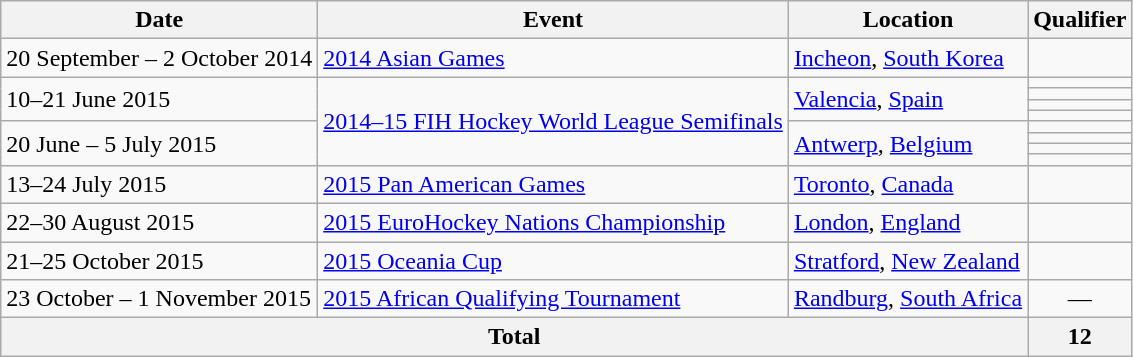<table class=wikitable>
<tr>
<th>Date</th>
<th>Event</th>
<th>Location</th>
<th>Qualifier</th>
</tr>
<tr>
<td>20 September – 2 October 2014</td>
<td><a href='#'>2014 Asian Games</a></td>
<td> <a href='#'>Incheon</a>, <a href='#'>South Korea</a></td>
<td></td>
</tr>
<tr>
<td rowspan="4">10–21 June 2015</td>
<td rowspan="8"><a href='#'>2014–15 FIH Hockey World League Semifinals</a></td>
<td rowspan="4"> <a href='#'>Valencia</a>, <a href='#'>Spain</a></td>
<td></td>
</tr>
<tr>
<td></td>
</tr>
<tr>
<td></td>
</tr>
<tr>
<td></td>
</tr>
<tr>
<td rowspan="4">20 June – 5 July 2015</td>
<td rowspan="4"> <a href='#'>Antwerp</a>, <a href='#'>Belgium</a></td>
<td></td>
</tr>
<tr>
<td></td>
</tr>
<tr>
<td></td>
</tr>
<tr>
<td></td>
</tr>
<tr>
<td>13–24 July 2015</td>
<td><a href='#'>2015 Pan American Games</a></td>
<td> <a href='#'>Toronto</a>, <a href='#'>Canada</a></td>
<td></td>
</tr>
<tr>
<td>22–30 August 2015</td>
<td><a href='#'>2015 EuroHockey Nations Championship</a></td>
<td> <a href='#'>London</a>, <a href='#'>England</a></td>
<td></td>
</tr>
<tr>
<td>21–25 October 2015</td>
<td><a href='#'>2015 Oceania Cup</a></td>
<td> <a href='#'>Stratford</a>, <a href='#'>New Zealand</a></td>
<td></td>
</tr>
<tr>
<td>23 October – 1 November 2015</td>
<td><a href='#'>2015 African Qualifying Tournament</a></td>
<td> <a href='#'>Randburg</a>, <a href='#'>South Africa</a></td>
<td style="text-align:center;">—</td>
</tr>
<tr>
<th colspan="3">Total</th>
<th>12</th>
</tr>
</table>
